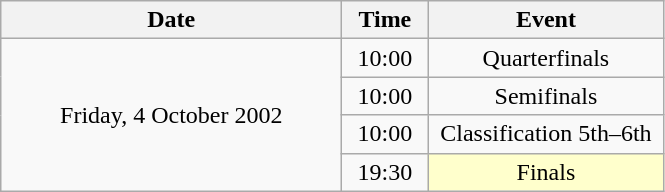<table class = "wikitable" style="text-align:center;">
<tr>
<th width=220>Date</th>
<th width=50>Time</th>
<th width=150>Event</th>
</tr>
<tr>
<td rowspan=4>Friday, 4 October 2002</td>
<td>10:00</td>
<td>Quarterfinals</td>
</tr>
<tr>
<td>10:00</td>
<td>Semifinals</td>
</tr>
<tr>
<td>10:00</td>
<td>Classification 5th–6th</td>
</tr>
<tr>
<td>19:30</td>
<td bgcolor=ffffcc>Finals</td>
</tr>
</table>
